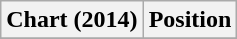<table class="wikitable plainrowheaders" style="text-align:center">
<tr>
<th scope="col">Chart (2014)</th>
<th scope="col">Position</th>
</tr>
<tr>
</tr>
</table>
